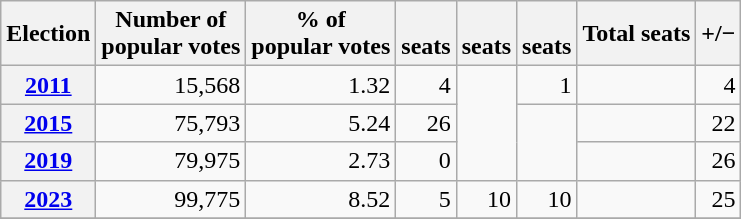<table class="wikitable" style="text-align: right;">
<tr align=center>
<th>Election</th>
<th>Number of<br>popular votes</th>
<th>% of<br>popular votes</th>
<th><br>seats</th>
<th><br>seats</th>
<th><br>seats</th>
<th>Total seats</th>
<th>+/−</th>
</tr>
<tr>
<th><a href='#'>2011</a></th>
<td>15,568</td>
<td>1.32</td>
<td>4</td>
<td rowspan="3"></td>
<td>1</td>
<td></td>
<td>4</td>
</tr>
<tr>
<th><a href='#'>2015</a></th>
<td>75,793</td>
<td>5.24</td>
<td>26</td>
<td rowspan="2"></td>
<td></td>
<td>22</td>
</tr>
<tr>
<th><a href='#'>2019</a></th>
<td>79,975</td>
<td>2.73</td>
<td>0</td>
<td></td>
<td>26</td>
</tr>
<tr>
<th><a href='#'>2023</a></th>
<td>99,775</td>
<td>8.52</td>
<td>5</td>
<td>10</td>
<td>10</td>
<td></td>
<td>25</td>
</tr>
<tr>
</tr>
</table>
